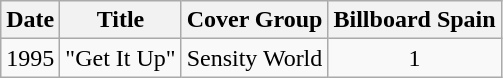<table class="wikitable">
<tr>
<th valign="center" align="left">Date</th>
<th valign="center" align="left">Title</th>
<th>Cover Group</th>
<th valign="center" align="center">Billboard Spain</th>
</tr>
<tr>
<td valign="center" align="left">1995</td>
<td valign="center" align="left">"Get It Up"</td>
<td>Sensity World</td>
<td valign="center" align="center">1</td>
</tr>
</table>
